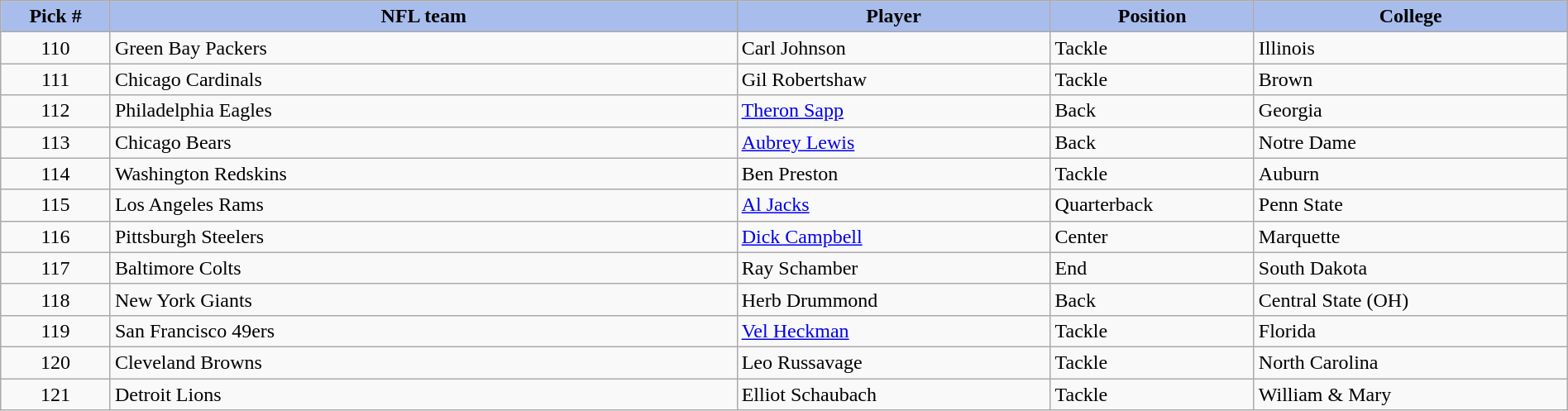<table class="wikitable sortable sortable" style="width: 100%">
<tr>
<th style="background:#A8BDEC;" width=7%>Pick #</th>
<th width=40% style="background:#A8BDEC;">NFL team</th>
<th width=20% style="background:#A8BDEC;">Player</th>
<th width=13% style="background:#A8BDEC;">Position</th>
<th style="background:#A8BDEC;">College</th>
</tr>
<tr>
<td align=center>110</td>
<td>Green Bay Packers</td>
<td>Carl Johnson</td>
<td>Tackle</td>
<td>Illinois</td>
</tr>
<tr>
<td align=center>111</td>
<td>Chicago Cardinals</td>
<td>Gil Robertshaw</td>
<td>Tackle</td>
<td>Brown</td>
</tr>
<tr>
<td align=center>112</td>
<td>Philadelphia Eagles</td>
<td><a href='#'>Theron Sapp</a></td>
<td>Back</td>
<td>Georgia</td>
</tr>
<tr>
<td align=center>113</td>
<td>Chicago Bears</td>
<td><a href='#'>Aubrey Lewis</a></td>
<td>Back</td>
<td>Notre Dame</td>
</tr>
<tr>
<td align=center>114</td>
<td>Washington Redskins</td>
<td>Ben Preston</td>
<td>Tackle</td>
<td>Auburn</td>
</tr>
<tr>
<td align=center>115</td>
<td>Los Angeles Rams</td>
<td><a href='#'>Al Jacks</a></td>
<td>Quarterback</td>
<td>Penn State</td>
</tr>
<tr>
<td align=center>116</td>
<td>Pittsburgh Steelers</td>
<td><a href='#'>Dick Campbell</a></td>
<td>Center</td>
<td>Marquette</td>
</tr>
<tr>
<td align=center>117</td>
<td>Baltimore Colts</td>
<td>Ray Schamber</td>
<td>End</td>
<td>South Dakota</td>
</tr>
<tr>
<td align=center>118</td>
<td>New York Giants</td>
<td>Herb Drummond</td>
<td>Back</td>
<td>Central State (OH)</td>
</tr>
<tr>
<td align=center>119</td>
<td>San Francisco 49ers</td>
<td><a href='#'>Vel Heckman</a></td>
<td>Tackle</td>
<td>Florida</td>
</tr>
<tr>
<td align=center>120</td>
<td>Cleveland Browns</td>
<td>Leo Russavage</td>
<td>Tackle</td>
<td>North Carolina</td>
</tr>
<tr>
<td align=center>121</td>
<td>Detroit Lions</td>
<td>Elliot Schaubach</td>
<td>Tackle</td>
<td>William & Mary</td>
</tr>
</table>
